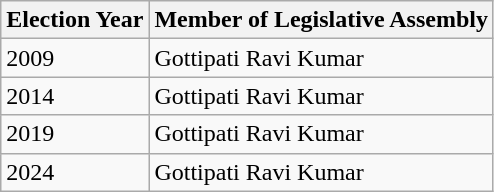<table class="wikitable">
<tr>
<th>Election Year</th>
<th>Member of Legislative Assembly</th>
</tr>
<tr>
<td>2009</td>
<td>Gottipati Ravi Kumar</td>
</tr>
<tr>
<td>2014</td>
<td>Gottipati Ravi Kumar</td>
</tr>
<tr>
<td>2019</td>
<td>Gottipati Ravi Kumar</td>
</tr>
<tr>
<td>2024</td>
<td>Gottipati Ravi Kumar</td>
</tr>
</table>
